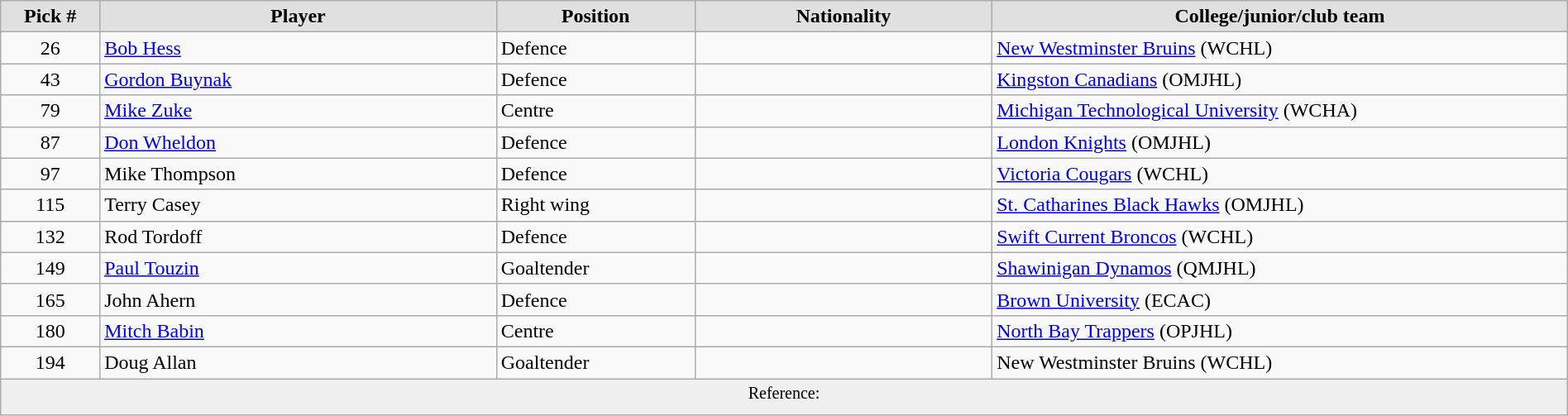<table class="wikitable" style="width: 100%">
<tr>
<th style="background:#e0e0e0;" width=5%>Pick #</th>
<th style="background:#e0e0e0;" width=20%>Player</th>
<th style="background:#e0e0e0;" width=10%>Position</th>
<th style="background:#e0e0e0;" width=15%>Nationality</th>
<th style="background:#e0e0e0;" width=29%>College/junior/club team</th>
</tr>
<tr>
<td align=center>26</td>
<td><a href='#'>Bob Hess</a></td>
<td>Defence</td>
<td></td>
<td><a href='#'>New Westminster Bruins</a> (WCHL)</td>
</tr>
<tr>
<td align=center>43</td>
<td><a href='#'>Gordon Buynak</a></td>
<td>Defence</td>
<td></td>
<td><a href='#'>Kingston Canadians</a> (OMJHL)</td>
</tr>
<tr>
<td align=center>79</td>
<td><a href='#'>Mike Zuke</a></td>
<td>Centre</td>
<td></td>
<td><a href='#'>Michigan Technological University</a> (WCHA)</td>
</tr>
<tr>
<td align=center>87</td>
<td><a href='#'>Don Wheldon</a></td>
<td>Defence</td>
<td></td>
<td><a href='#'>London Knights</a> (OMJHL)</td>
</tr>
<tr>
<td align=center>97</td>
<td>Mike Thompson</td>
<td>Defence</td>
<td></td>
<td><a href='#'>Victoria Cougars</a> (WCHL)</td>
</tr>
<tr>
<td align=center>115</td>
<td>Terry Casey</td>
<td>Right wing</td>
<td></td>
<td><a href='#'>St. Catharines Black Hawks</a> (OMJHL)</td>
</tr>
<tr>
<td align=center>132</td>
<td>Rod Tordoff</td>
<td>Defence</td>
<td></td>
<td><a href='#'>Swift Current Broncos</a> (WCHL)</td>
</tr>
<tr>
<td align=center>149</td>
<td><a href='#'>Paul Touzin</a></td>
<td>Goaltender</td>
<td></td>
<td><a href='#'>Shawinigan Dynamos</a> (QMJHL)</td>
</tr>
<tr>
<td align=center>165</td>
<td>John Ahern</td>
<td>Defence</td>
<td></td>
<td><a href='#'>Brown University</a> (ECAC)</td>
</tr>
<tr>
<td align=center>180</td>
<td><a href='#'>Mitch Babin</a></td>
<td>Centre</td>
<td></td>
<td><a href='#'>North Bay Trappers</a> (OPJHL)</td>
</tr>
<tr>
<td align=center>194</td>
<td>Doug Allan</td>
<td>Goaltender</td>
<td></td>
<td>New Westminster Bruins (WCHL)</td>
</tr>
<tr>
<td align=center colspan="6" bgcolor="#efefef"><sup>Reference: </sup></td>
</tr>
</table>
